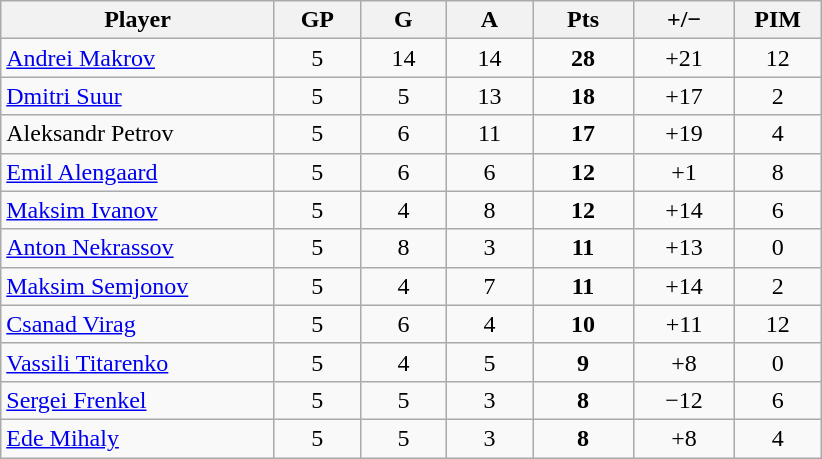<table class="wikitable sortable" style="text-align:center;">
<tr>
<th width="175px">Player</th>
<th width="50px">GP</th>
<th width="50px">G</th>
<th width="50px">A</th>
<th width="60px">Pts</th>
<th width="60px">+/−</th>
<th width="50px">PIM</th>
</tr>
<tr>
<td style="text-align:left;"> <a href='#'>Andrei Makrov</a></td>
<td>5</td>
<td>14</td>
<td>14</td>
<td><strong>28</strong></td>
<td>+21</td>
<td>12</td>
</tr>
<tr>
<td style="text-align:left;"> <a href='#'>Dmitri Suur</a></td>
<td>5</td>
<td>5</td>
<td>13</td>
<td><strong>18</strong></td>
<td>+17</td>
<td>2</td>
</tr>
<tr>
<td style="text-align:left;"> Aleksandr Petrov</td>
<td>5</td>
<td>6</td>
<td>11</td>
<td><strong>17</strong></td>
<td>+19</td>
<td>4</td>
</tr>
<tr>
<td style="text-align:left;"> <a href='#'>Emil Alengaard</a></td>
<td>5</td>
<td>6</td>
<td>6</td>
<td><strong>12</strong></td>
<td>+1</td>
<td>8</td>
</tr>
<tr>
<td style="text-align:left;"> <a href='#'>Maksim Ivanov</a></td>
<td>5</td>
<td>4</td>
<td>8</td>
<td><strong>12</strong></td>
<td>+14</td>
<td>6</td>
</tr>
<tr>
<td style="text-align:left;"> <a href='#'>Anton Nekrassov</a></td>
<td>5</td>
<td>8</td>
<td>3</td>
<td><strong>11</strong></td>
<td>+13</td>
<td>0</td>
</tr>
<tr>
<td style="text-align:left;"> <a href='#'>Maksim Semjonov</a></td>
<td>5</td>
<td>4</td>
<td>7</td>
<td><strong>11</strong></td>
<td>+14</td>
<td>2</td>
</tr>
<tr>
<td style="text-align:left;"> <a href='#'>Csanad Virag</a></td>
<td>5</td>
<td>6</td>
<td>4</td>
<td><strong>10</strong></td>
<td>+11</td>
<td>12</td>
</tr>
<tr>
<td style="text-align:left;"> <a href='#'>Vassili Titarenko</a></td>
<td>5</td>
<td>4</td>
<td>5</td>
<td><strong>9</strong></td>
<td>+8</td>
<td>0</td>
</tr>
<tr>
<td style="text-align:left;"> <a href='#'>Sergei Frenkel</a></td>
<td>5</td>
<td>5</td>
<td>3</td>
<td><strong>8</strong></td>
<td>−12</td>
<td>6</td>
</tr>
<tr>
<td style="text-align:left;"> <a href='#'>Ede Mihaly</a></td>
<td>5</td>
<td>5</td>
<td>3</td>
<td><strong>8</strong></td>
<td>+8</td>
<td>4</td>
</tr>
</table>
